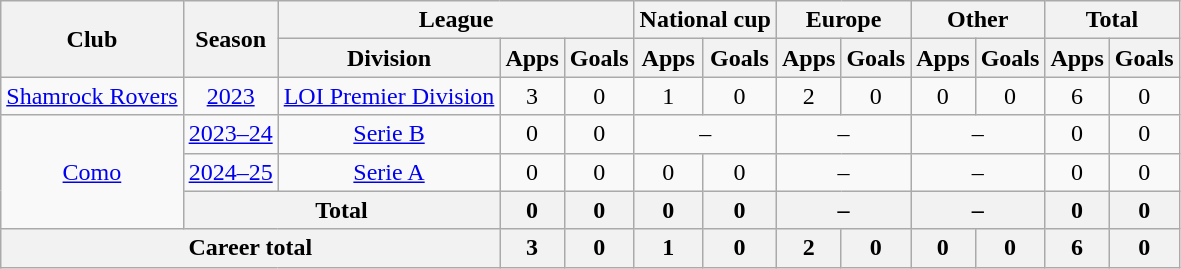<table class="wikitable" Style="text-align: center">
<tr>
<th rowspan="2">Club</th>
<th rowspan="2">Season</th>
<th colspan="3">League</th>
<th colspan="2">National cup</th>
<th colspan="2">Europe</th>
<th colspan="2">Other</th>
<th colspan="2">Total</th>
</tr>
<tr>
<th>Division</th>
<th>Apps</th>
<th>Goals</th>
<th>Apps</th>
<th>Goals</th>
<th>Apps</th>
<th>Goals</th>
<th>Apps</th>
<th>Goals</th>
<th>Apps</th>
<th>Goals</th>
</tr>
<tr>
<td><a href='#'>Shamrock Rovers</a></td>
<td><a href='#'>2023</a></td>
<td><a href='#'>LOI Premier Division</a></td>
<td>3</td>
<td>0</td>
<td>1</td>
<td>0</td>
<td>2</td>
<td>0</td>
<td>0</td>
<td>0</td>
<td>6</td>
<td>0</td>
</tr>
<tr>
<td rowspan="3"><a href='#'>Como</a></td>
<td><a href='#'>2023–24</a></td>
<td><a href='#'>Serie B</a></td>
<td>0</td>
<td>0</td>
<td colspan="2">–</td>
<td colspan="2">–</td>
<td colspan="2">–</td>
<td>0</td>
<td>0</td>
</tr>
<tr>
<td><a href='#'>2024–25</a></td>
<td><a href='#'>Serie A</a></td>
<td>0</td>
<td>0</td>
<td>0</td>
<td>0</td>
<td colspan="2">–</td>
<td colspan="2">–</td>
<td>0</td>
<td>0</td>
</tr>
<tr>
<th colspan="2">Total</th>
<th>0</th>
<th>0</th>
<th>0</th>
<th>0</th>
<th colspan="2">–</th>
<th colspan="2">–</th>
<th>0</th>
<th>0</th>
</tr>
<tr>
<th colspan="3">Career total</th>
<th>3</th>
<th>0</th>
<th>1</th>
<th>0</th>
<th>2</th>
<th>0</th>
<th>0</th>
<th>0</th>
<th>6</th>
<th>0</th>
</tr>
</table>
